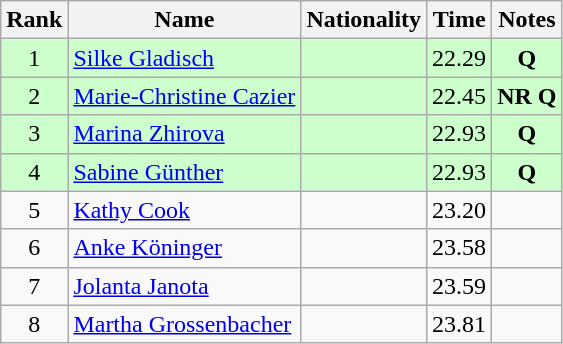<table class="wikitable sortable" style="text-align:center">
<tr>
<th>Rank</th>
<th>Name</th>
<th>Nationality</th>
<th>Time</th>
<th>Notes</th>
</tr>
<tr bgcolor=ccffcc>
<td>1</td>
<td align=left><a href='#'>Silke Gladisch</a></td>
<td align=left></td>
<td>22.29</td>
<td><strong>Q</strong></td>
</tr>
<tr bgcolor=ccffcc>
<td>2</td>
<td align=left><a href='#'>Marie-Christine Cazier</a></td>
<td align=left></td>
<td>22.45</td>
<td><strong>NR Q</strong></td>
</tr>
<tr bgcolor=ccffcc>
<td>3</td>
<td align=left><a href='#'>Marina Zhirova</a></td>
<td align=left></td>
<td>22.93</td>
<td><strong>Q</strong></td>
</tr>
<tr bgcolor=ccffcc>
<td>4</td>
<td align=left><a href='#'>Sabine Günther</a></td>
<td align=left></td>
<td>22.93</td>
<td><strong>Q</strong></td>
</tr>
<tr>
<td>5</td>
<td align=left><a href='#'>Kathy Cook</a></td>
<td align=left></td>
<td>23.20</td>
<td></td>
</tr>
<tr>
<td>6</td>
<td align=left><a href='#'>Anke Köninger</a></td>
<td align=left></td>
<td>23.58</td>
<td></td>
</tr>
<tr>
<td>7</td>
<td align=left><a href='#'>Jolanta Janota</a></td>
<td align=left></td>
<td>23.59</td>
<td></td>
</tr>
<tr>
<td>8</td>
<td align=left><a href='#'>Martha Grossenbacher</a></td>
<td align=left></td>
<td>23.81</td>
<td></td>
</tr>
</table>
